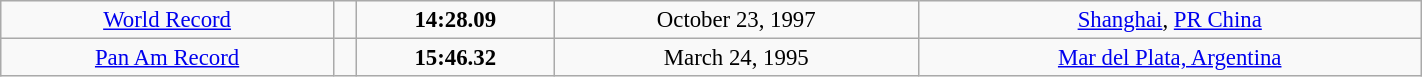<table class="wikitable" style=" text-align:center; font-size:95%;" width="75%">
<tr>
<td><a href='#'>World Record</a></td>
<td></td>
<td><strong>14:28.09</strong></td>
<td>October 23, 1997</td>
<td> <a href='#'>Shanghai</a>, <a href='#'>PR China</a></td>
</tr>
<tr>
<td><a href='#'>Pan Am Record</a></td>
<td></td>
<td><strong>15:46.32</strong></td>
<td>March 24, 1995</td>
<td> <a href='#'>Mar del Plata, Argentina</a></td>
</tr>
</table>
